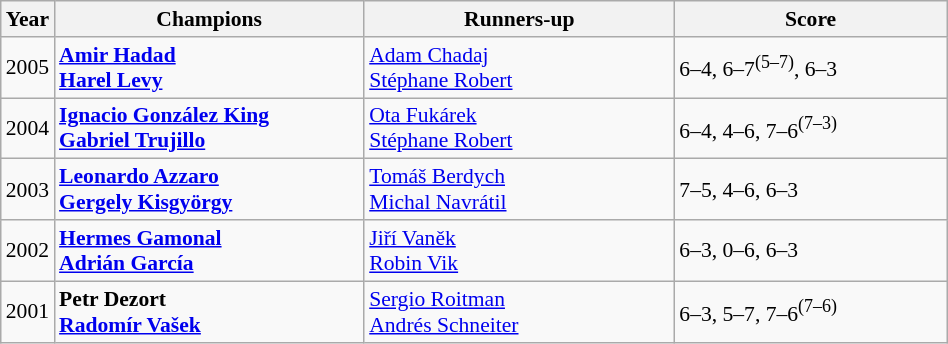<table class="wikitable" style="font-size:90%">
<tr>
<th>Year</th>
<th width="200">Champions</th>
<th width="200">Runners-up</th>
<th width="175">Score</th>
</tr>
<tr>
<td>2005</td>
<td> <strong><a href='#'>Amir Hadad</a></strong> <br>  <strong><a href='#'>Harel Levy</a></strong></td>
<td> <a href='#'>Adam Chadaj</a> <br>  <a href='#'>Stéphane Robert</a></td>
<td>6–4, 6–7<sup>(5–7)</sup>, 6–3</td>
</tr>
<tr>
<td>2004</td>
<td> <strong><a href='#'>Ignacio González King</a></strong> <br>  <strong><a href='#'>Gabriel Trujillo</a></strong></td>
<td> <a href='#'>Ota Fukárek</a> <br>  <a href='#'>Stéphane Robert</a></td>
<td>6–4, 4–6, 7–6<sup>(7–3)</sup></td>
</tr>
<tr>
<td>2003</td>
<td> <strong><a href='#'>Leonardo Azzaro</a></strong> <br>  <strong><a href='#'>Gergely Kisgyörgy</a></strong></td>
<td> <a href='#'>Tomáš Berdych</a> <br>  <a href='#'>Michal Navrátil</a></td>
<td>7–5, 4–6, 6–3</td>
</tr>
<tr>
<td>2002</td>
<td> <strong><a href='#'>Hermes Gamonal</a></strong> <br>  <strong><a href='#'>Adrián García</a></strong></td>
<td> <a href='#'>Jiří Vaněk</a> <br>  <a href='#'>Robin Vik</a></td>
<td>6–3, 0–6, 6–3</td>
</tr>
<tr>
<td>2001</td>
<td> <strong>Petr Dezort</strong> <br>  <strong><a href='#'>Radomír Vašek</a></strong></td>
<td> <a href='#'>Sergio Roitman</a> <br>  <a href='#'>Andrés Schneiter</a></td>
<td>6–3, 5–7, 7–6<sup>(7–6)</sup></td>
</tr>
</table>
